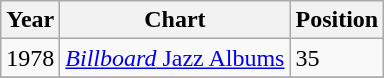<table class="wikitable">
<tr>
<th>Year</th>
<th>Chart</th>
<th>Position</th>
</tr>
<tr>
<td>1978</td>
<td><a href='#'><em>Billboard</em> Jazz Albums</a></td>
<td>35</td>
</tr>
<tr>
</tr>
</table>
